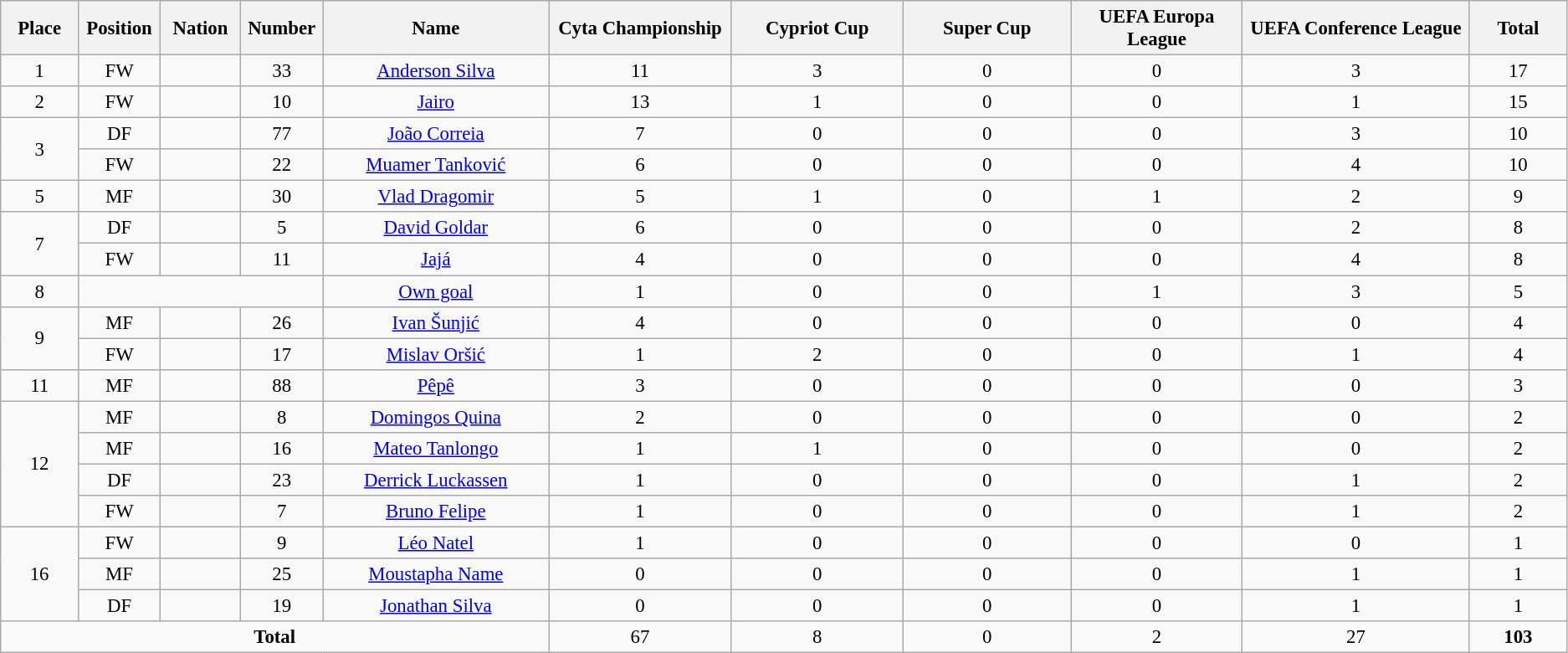<table class="wikitable" style="font-size: 95%; text-align: center;">
<tr>
<th width=60>Place</th>
<th width=60>Position</th>
<th width=60>Nation</th>
<th width=60>Number</th>
<th width=200>Name</th>
<th width=150>Cyta Championship</th>
<th width=150>Cypriot Cup</th>
<th width=150>Super Cup</th>
<th width=150>UEFA Europa League</th>
<th width=200>UEFA Conference League</th>
<th width=80>Total</th>
</tr>
<tr>
<td>1</td>
<td>FW</td>
<td></td>
<td>33</td>
<td><a href='#'>Anderson Silva</a></td>
<td>11</td>
<td>3</td>
<td>0</td>
<td>0</td>
<td>3</td>
<td>17</td>
</tr>
<tr>
<td>2</td>
<td>FW</td>
<td></td>
<td>10</td>
<td><a href='#'>Jairo</a></td>
<td>13</td>
<td>1</td>
<td>0</td>
<td>0</td>
<td>1</td>
<td>15</td>
</tr>
<tr>
<td rowspan="2">3</td>
<td>DF</td>
<td></td>
<td>77</td>
<td><a href='#'>João Correia</a></td>
<td>7</td>
<td>0</td>
<td>0</td>
<td>0</td>
<td>3</td>
<td>10</td>
</tr>
<tr>
<td>FW</td>
<td></td>
<td>22</td>
<td><a href='#'>Muamer Tanković</a></td>
<td>6</td>
<td>0</td>
<td>0</td>
<td>0</td>
<td>4</td>
<td>10</td>
</tr>
<tr>
<td>5</td>
<td>MF</td>
<td></td>
<td>30</td>
<td><a href='#'>Vlad Dragomir</a></td>
<td>5</td>
<td>1</td>
<td>0</td>
<td>1</td>
<td>2</td>
<td>9</td>
</tr>
<tr>
<td rowspan="2">7</td>
<td>DF</td>
<td></td>
<td>5</td>
<td><a href='#'>David Goldar</a></td>
<td>6</td>
<td>0</td>
<td>0</td>
<td>0</td>
<td>2</td>
<td>8</td>
</tr>
<tr>
<td>FW</td>
<td></td>
<td>11</td>
<td><a href='#'>Jajá</a></td>
<td>4</td>
<td>0</td>
<td>0</td>
<td>0</td>
<td>4</td>
<td>8</td>
</tr>
<tr>
<td>8</td>
<td colspan="3"></td>
<td><a href='#'>Own goal</a></td>
<td>1</td>
<td>0</td>
<td>0</td>
<td>1</td>
<td>3</td>
<td>5</td>
</tr>
<tr>
<td rowspan="2">9</td>
<td>MF</td>
<td></td>
<td>26</td>
<td><a href='#'>Ivan Šunjić</a></td>
<td>4</td>
<td>0</td>
<td>0</td>
<td>0</td>
<td>0</td>
<td>4</td>
</tr>
<tr>
<td>FW</td>
<td></td>
<td>17</td>
<td><a href='#'>Mislav Oršić</a></td>
<td>1</td>
<td>2</td>
<td>0</td>
<td>0</td>
<td>1</td>
<td>4</td>
</tr>
<tr>
<td>11</td>
<td>MF</td>
<td></td>
<td>88</td>
<td><a href='#'>Pêpê</a></td>
<td>3</td>
<td>0</td>
<td>0</td>
<td>0</td>
<td>0</td>
<td>3</td>
</tr>
<tr>
<td rowspan="4">12</td>
<td>MF</td>
<td></td>
<td>8</td>
<td><a href='#'>Domingos Quina</a></td>
<td>2</td>
<td>0</td>
<td>0</td>
<td>0</td>
<td>0</td>
<td>2</td>
</tr>
<tr>
<td>MF</td>
<td></td>
<td>16</td>
<td><a href='#'>Mateo Tanlongo</a></td>
<td>1</td>
<td>1</td>
<td>0</td>
<td>0</td>
<td>0</td>
<td>2</td>
</tr>
<tr>
<td>DF</td>
<td></td>
<td>23</td>
<td><a href='#'>Derrick Luckassen</a></td>
<td>1</td>
<td>0</td>
<td>0</td>
<td>0</td>
<td>1</td>
<td>2</td>
</tr>
<tr>
<td>FW</td>
<td></td>
<td>7</td>
<td><a href='#'>Bruno Felipe</a></td>
<td>1</td>
<td>0</td>
<td>0</td>
<td>0</td>
<td>1</td>
<td>2</td>
</tr>
<tr>
<td rowspan="3">16</td>
<td>FW</td>
<td></td>
<td>9</td>
<td><a href='#'>Léo Natel</a></td>
<td>1</td>
<td>0</td>
<td>0</td>
<td>0</td>
<td>0</td>
<td>1</td>
</tr>
<tr>
<td>MF</td>
<td></td>
<td>25</td>
<td><a href='#'>Moustapha Name</a></td>
<td>0</td>
<td>0</td>
<td>0</td>
<td>0</td>
<td>1</td>
<td>1</td>
</tr>
<tr>
<td>DF</td>
<td></td>
<td>19</td>
<td><a href='#'>Jonathan Silva</a></td>
<td>0</td>
<td>0</td>
<td>0</td>
<td>0</td>
<td>1</td>
<td>1</td>
</tr>
<tr>
<td colspan="5"><strong>Total</strong></td>
<td>67</td>
<td>8</td>
<td>0</td>
<td>2</td>
<td>27</td>
<td><strong>103</strong></td>
</tr>
</table>
